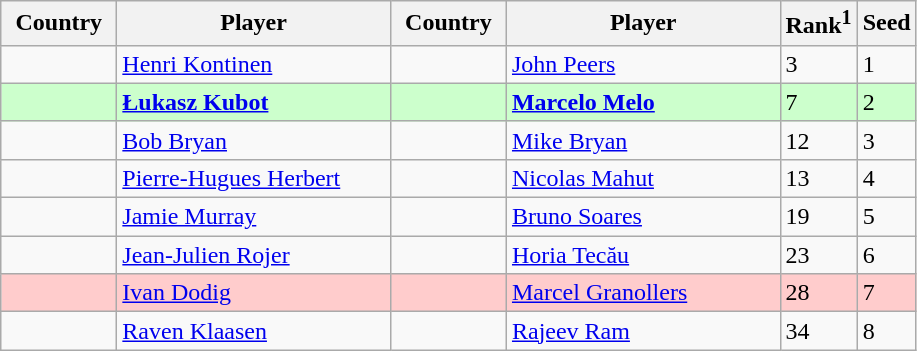<table class="sortable wikitable">
<tr>
<th width="70">Country</th>
<th width="175">Player</th>
<th width="70">Country</th>
<th width="175">Player</th>
<th>Rank<sup>1</sup></th>
<th>Seed</th>
</tr>
<tr>
<td></td>
<td><a href='#'>Henri Kontinen</a></td>
<td></td>
<td><a href='#'>John Peers</a></td>
<td>3</td>
<td>1</td>
</tr>
<tr style="background:#cfc;">
<td></td>
<td><strong><a href='#'>Łukasz Kubot</a></strong></td>
<td></td>
<td><strong><a href='#'>Marcelo Melo</a></strong></td>
<td>7</td>
<td>2</td>
</tr>
<tr>
<td></td>
<td><a href='#'>Bob Bryan</a></td>
<td></td>
<td><a href='#'>Mike Bryan</a></td>
<td>12</td>
<td>3</td>
</tr>
<tr>
<td></td>
<td><a href='#'>Pierre-Hugues Herbert</a></td>
<td></td>
<td><a href='#'>Nicolas Mahut</a></td>
<td>13</td>
<td>4</td>
</tr>
<tr>
<td></td>
<td><a href='#'>Jamie Murray</a></td>
<td></td>
<td><a href='#'>Bruno Soares</a></td>
<td>19</td>
<td>5</td>
</tr>
<tr>
<td></td>
<td><a href='#'>Jean-Julien Rojer</a></td>
<td></td>
<td><a href='#'>Horia Tecău</a></td>
<td>23</td>
<td>6</td>
</tr>
<tr style="background:#fcc;">
<td></td>
<td><a href='#'>Ivan Dodig</a></td>
<td></td>
<td><a href='#'>Marcel Granollers</a></td>
<td>28</td>
<td>7</td>
</tr>
<tr>
<td></td>
<td><a href='#'>Raven Klaasen</a></td>
<td></td>
<td><a href='#'>Rajeev Ram</a></td>
<td>34</td>
<td>8</td>
</tr>
</table>
